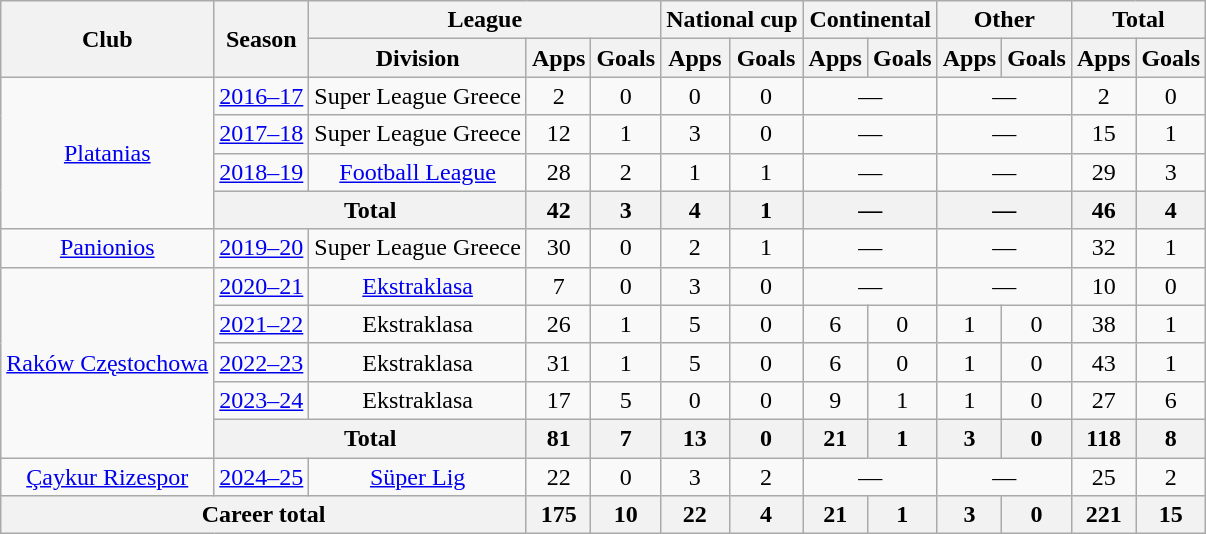<table class="wikitable" style="text-align: center">
<tr>
<th rowspan="2">Club</th>
<th rowspan="2">Season</th>
<th colspan="3">League</th>
<th colspan="2">National cup</th>
<th colspan="2">Continental</th>
<th colspan="2">Other</th>
<th colspan="2">Total</th>
</tr>
<tr>
<th>Division</th>
<th>Apps</th>
<th>Goals</th>
<th>Apps</th>
<th>Goals</th>
<th>Apps</th>
<th>Goals</th>
<th>Apps</th>
<th>Goals</th>
<th>Apps</th>
<th>Goals</th>
</tr>
<tr>
<td rowspan="4"><a href='#'>Platanias</a></td>
<td><a href='#'>2016–17</a></td>
<td>Super League Greece</td>
<td>2</td>
<td>0</td>
<td>0</td>
<td>0</td>
<td colspan="2">—</td>
<td colspan="2">—</td>
<td>2</td>
<td>0</td>
</tr>
<tr>
<td><a href='#'>2017–18</a></td>
<td>Super League Greece</td>
<td>12</td>
<td>1</td>
<td>3</td>
<td>0</td>
<td colspan="2">—</td>
<td colspan="2">—</td>
<td>15</td>
<td>1</td>
</tr>
<tr>
<td><a href='#'>2018–19</a></td>
<td><a href='#'>Football League</a></td>
<td>28</td>
<td>2</td>
<td>1</td>
<td>1</td>
<td colspan="2">—</td>
<td colspan="2">—</td>
<td>29</td>
<td>3</td>
</tr>
<tr>
<th colspan="2">Total</th>
<th>42</th>
<th>3</th>
<th>4</th>
<th>1</th>
<th colspan="2">—</th>
<th colspan="2">—</th>
<th>46</th>
<th>4</th>
</tr>
<tr>
<td><a href='#'>Panionios</a></td>
<td><a href='#'>2019–20</a></td>
<td>Super League Greece</td>
<td>30</td>
<td>0</td>
<td>2</td>
<td>1</td>
<td colspan="2">—</td>
<td colspan="2">—</td>
<td>32</td>
<td>1</td>
</tr>
<tr>
<td rowspan="5"><a href='#'>Raków Częstochowa</a></td>
<td><a href='#'>2020–21</a></td>
<td><a href='#'>Ekstraklasa</a></td>
<td>7</td>
<td>0</td>
<td>3</td>
<td>0</td>
<td colspan="2">—</td>
<td colspan="2">—</td>
<td>10</td>
<td>0</td>
</tr>
<tr>
<td><a href='#'>2021–22</a></td>
<td>Ekstraklasa</td>
<td>26</td>
<td>1</td>
<td>5</td>
<td>0</td>
<td>6</td>
<td>0</td>
<td>1</td>
<td>0</td>
<td>38</td>
<td>1</td>
</tr>
<tr>
<td><a href='#'>2022–23</a></td>
<td>Ekstraklasa</td>
<td>31</td>
<td>1</td>
<td>5</td>
<td>0</td>
<td>6</td>
<td>0</td>
<td>1</td>
<td>0</td>
<td>43</td>
<td>1</td>
</tr>
<tr>
<td><a href='#'>2023–24</a></td>
<td>Ekstraklasa</td>
<td>17</td>
<td>5</td>
<td>0</td>
<td>0</td>
<td>9</td>
<td>1</td>
<td>1</td>
<td>0</td>
<td>27</td>
<td>6</td>
</tr>
<tr>
<th colspan="2">Total</th>
<th>81</th>
<th>7</th>
<th>13</th>
<th>0</th>
<th>21</th>
<th>1</th>
<th>3</th>
<th>0</th>
<th>118</th>
<th>8</th>
</tr>
<tr>
<td><a href='#'>Çaykur Rizespor</a></td>
<td><a href='#'>2024–25</a></td>
<td><a href='#'>Süper Lig</a></td>
<td>22</td>
<td>0</td>
<td>3</td>
<td>2</td>
<td colspan="2">—</td>
<td colspan="2">—</td>
<td>25</td>
<td>2</td>
</tr>
<tr>
<th colspan="3">Career total</th>
<th>175</th>
<th>10</th>
<th>22</th>
<th>4</th>
<th>21</th>
<th>1</th>
<th>3</th>
<th>0</th>
<th>221</th>
<th>15</th>
</tr>
</table>
